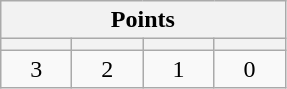<table class="wikitable" style="text-align: center;">
<tr>
<th colspan=10><strong>Points</strong></th>
</tr>
<tr>
<th style="width: 40px;"></th>
<th style="width: 40px;"></th>
<th style="width: 40px;"></th>
<th style="width: 40px;"></th>
</tr>
<tr>
<td>3</td>
<td>2</td>
<td>1</td>
<td>0</td>
</tr>
</table>
